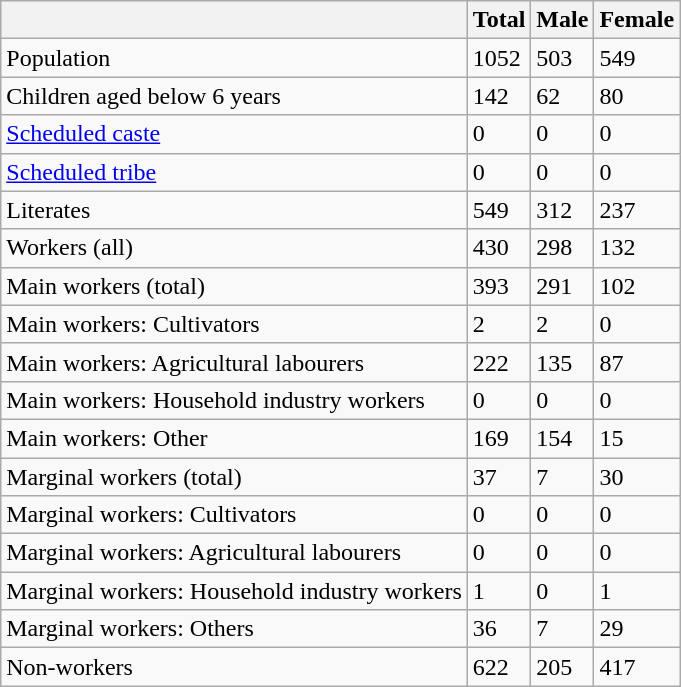<table class="wikitable sortable">
<tr>
<th></th>
<th>Total</th>
<th>Male</th>
<th>Female</th>
</tr>
<tr>
<td>Population</td>
<td>1052</td>
<td>503</td>
<td>549</td>
</tr>
<tr>
<td>Children aged below 6 years</td>
<td>142</td>
<td>62</td>
<td>80</td>
</tr>
<tr>
<td><a href='#'>Scheduled caste</a></td>
<td>0</td>
<td>0</td>
<td>0</td>
</tr>
<tr>
<td><a href='#'>Scheduled tribe</a></td>
<td>0</td>
<td>0</td>
<td>0</td>
</tr>
<tr>
<td>Literates</td>
<td>549</td>
<td>312</td>
<td>237</td>
</tr>
<tr>
<td>Workers (all)</td>
<td>430</td>
<td>298</td>
<td>132</td>
</tr>
<tr>
<td>Main workers (total)</td>
<td>393</td>
<td>291</td>
<td>102</td>
</tr>
<tr>
<td>Main workers: Cultivators</td>
<td>2</td>
<td>2</td>
<td>0</td>
</tr>
<tr>
<td>Main workers: Agricultural labourers</td>
<td>222</td>
<td>135</td>
<td>87</td>
</tr>
<tr>
<td>Main workers: Household industry workers</td>
<td>0</td>
<td>0</td>
<td>0</td>
</tr>
<tr>
<td>Main workers: Other</td>
<td>169</td>
<td>154</td>
<td>15</td>
</tr>
<tr>
<td>Marginal workers (total)</td>
<td>37</td>
<td>7</td>
<td>30</td>
</tr>
<tr>
<td>Marginal workers: Cultivators</td>
<td>0</td>
<td>0</td>
<td>0</td>
</tr>
<tr>
<td>Marginal workers: Agricultural labourers</td>
<td>0</td>
<td>0</td>
<td>0</td>
</tr>
<tr>
<td>Marginal workers: Household industry workers</td>
<td>1</td>
<td>0</td>
<td>1</td>
</tr>
<tr>
<td>Marginal workers: Others</td>
<td>36</td>
<td>7</td>
<td>29</td>
</tr>
<tr>
<td>Non-workers</td>
<td>622</td>
<td>205</td>
<td>417</td>
</tr>
</table>
